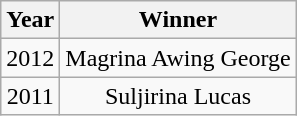<table class="wikitable" style="text-align:center">
<tr>
<th>Year</th>
<th>Winner</th>
</tr>
<tr>
<td>2012</td>
<td>Magrina Awing George</td>
</tr>
<tr>
<td>2011</td>
<td>Suljirina Lucas</td>
</tr>
</table>
